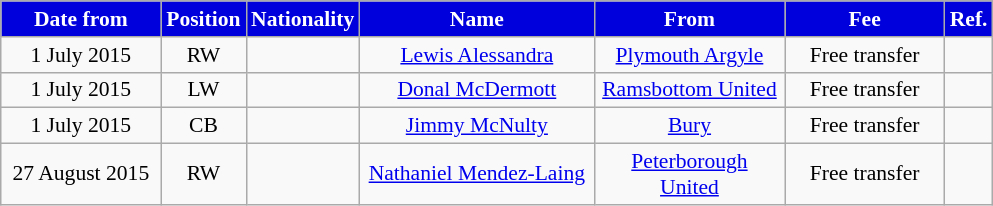<table class="wikitable"  style="text-align:center; font-size:90%; ">
<tr>
<th style="background:#0000DD; color:#FFFFFF; width:100px;">Date from</th>
<th style="background:#0000DD; color:#FFFFFF; width:50px;">Position</th>
<th style="background:#0000DD; color:#FFFFFF; width:50px;">Nationality</th>
<th style="background:#0000DD; color:#FFFFFF; width:150px;">Name</th>
<th style="background:#0000DD; color:#FFFFFF; width:120px;">From</th>
<th style="background:#0000DD; color:#FFFFFF; width:100px;">Fee</th>
<th style="background:#0000DD; color:#FFFFFF; width:25px;">Ref.</th>
</tr>
<tr>
<td>1 July 2015</td>
<td>RW</td>
<td></td>
<td><a href='#'>Lewis Alessandra</a></td>
<td><a href='#'>Plymouth Argyle</a></td>
<td>Free transfer</td>
<td></td>
</tr>
<tr>
<td>1 July 2015</td>
<td>LW</td>
<td></td>
<td><a href='#'>Donal McDermott</a></td>
<td><a href='#'>Ramsbottom United</a></td>
<td>Free transfer</td>
<td></td>
</tr>
<tr>
<td>1 July 2015</td>
<td>CB</td>
<td></td>
<td><a href='#'>Jimmy McNulty</a></td>
<td><a href='#'>Bury</a></td>
<td>Free transfer</td>
<td></td>
</tr>
<tr>
<td>27 August 2015</td>
<td>RW</td>
<td></td>
<td><a href='#'>Nathaniel Mendez-Laing</a></td>
<td><a href='#'>Peterborough United</a></td>
<td>Free transfer</td>
<td></td>
</tr>
</table>
